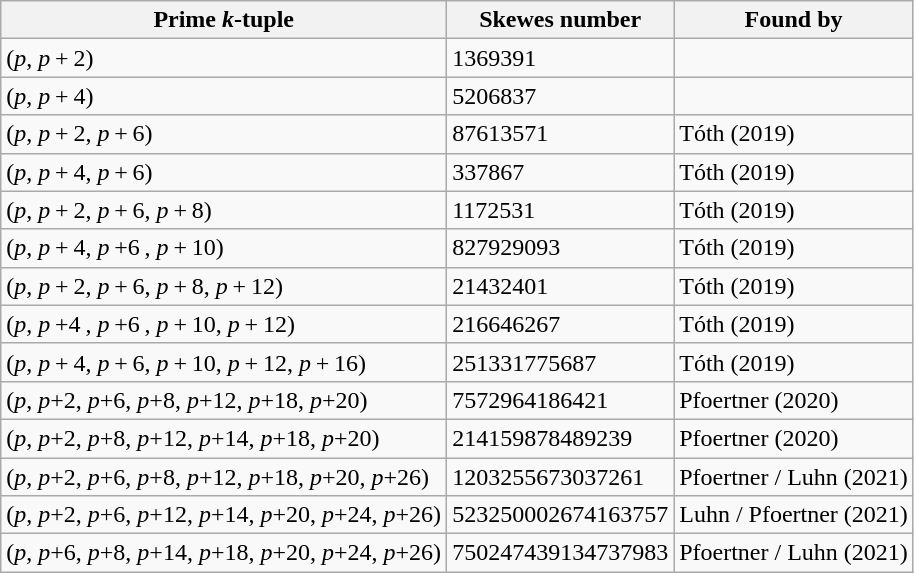<table class="wikitable" style="text-align:left">
<tr>
<th>Prime <em>k</em>-tuple</th>
<th>Skewes number</th>
<th>Found by</th>
</tr>
<tr>
<td>(<em>p</em>, <em>p</em> + 2)</td>
<td>1369391</td>
<td></td>
</tr>
<tr>
<td>(<em>p</em>, <em>p</em> + 4)</td>
<td>5206837</td>
<td></td>
</tr>
<tr>
<td>(<em>p</em>, <em>p</em> + 2, <em>p</em> + 6)</td>
<td>87613571</td>
<td>Tóth (2019)</td>
</tr>
<tr>
<td>(<em>p</em>, <em>p</em> + 4, <em>p</em> + 6)</td>
<td>337867</td>
<td>Tóth (2019)</td>
</tr>
<tr>
<td>(<em>p</em>, <em>p</em> + 2, <em>p</em> + 6, <em>p</em> + 8)</td>
<td>1172531</td>
<td>Tóth (2019)</td>
</tr>
<tr>
<td>(<em>p</em>, <em>p</em> + 4, <em>p</em> +6 , <em>p</em> + 10)</td>
<td>827929093</td>
<td>Tóth (2019)</td>
</tr>
<tr>
<td>(<em>p</em>, <em>p</em> + 2, <em>p</em> + 6, <em>p</em> + 8, <em>p</em> + 12)</td>
<td>21432401</td>
<td>Tóth (2019)</td>
</tr>
<tr>
<td>(<em>p</em>, <em>p</em> +4 , <em>p</em> +6 , <em>p</em> + 10, <em>p</em> + 12)</td>
<td>216646267</td>
<td>Tóth (2019)</td>
</tr>
<tr>
<td>(<em>p</em>, <em>p</em> + 4, <em>p</em> + 6, <em>p</em> + 10, <em>p</em> + 12, <em>p</em> + 16)</td>
<td>251331775687</td>
<td>Tóth (2019)</td>
</tr>
<tr>
<td>(<em>p</em>, <em>p</em>+2, <em>p</em>+6, <em>p</em>+8, <em>p</em>+12, <em>p</em>+18, <em>p</em>+20)</td>
<td>7572964186421</td>
<td>Pfoertner (2020)</td>
</tr>
<tr>
<td>(<em>p</em>, <em>p</em>+2, <em>p</em>+8, <em>p</em>+12, <em>p</em>+14, <em>p</em>+18, <em>p</em>+20)</td>
<td>214159878489239</td>
<td>Pfoertner (2020)</td>
</tr>
<tr>
<td>(<em>p</em>, <em>p</em>+2, <em>p</em>+6, <em>p</em>+8, <em>p</em>+12, <em>p</em>+18, <em>p</em>+20, <em>p</em>+26)</td>
<td>1203255673037261</td>
<td>Pfoertner / Luhn (2021)</td>
</tr>
<tr>
<td>(<em>p</em>, <em>p</em>+2, <em>p</em>+6, <em>p</em>+12, <em>p</em>+14, <em>p</em>+20, <em>p</em>+24, <em>p</em>+26)</td>
<td>523250002674163757</td>
<td>Luhn / Pfoertner (2021)</td>
</tr>
<tr>
<td>(<em>p</em>, <em>p</em>+6, <em>p</em>+8, <em>p</em>+14, <em>p</em>+18, <em>p</em>+20, <em>p</em>+24, <em>p</em>+26)</td>
<td>750247439134737983</td>
<td>Pfoertner / Luhn (2021)</td>
</tr>
</table>
